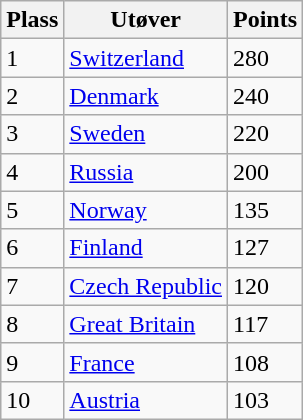<table class="wikitable">
<tr>
<th>Plass</th>
<th>Utøver</th>
<th>Points</th>
</tr>
<tr>
<td>1</td>
<td> <a href='#'>Switzerland</a></td>
<td>280</td>
</tr>
<tr>
<td>2</td>
<td> <a href='#'>Denmark</a></td>
<td>240</td>
</tr>
<tr>
<td>3</td>
<td> <a href='#'>Sweden</a></td>
<td>220</td>
</tr>
<tr>
<td>4</td>
<td> <a href='#'>Russia</a></td>
<td>200</td>
</tr>
<tr>
<td>5</td>
<td> <a href='#'>Norway</a></td>
<td>135</td>
</tr>
<tr>
<td>6</td>
<td> <a href='#'>Finland</a></td>
<td>127</td>
</tr>
<tr>
<td>7</td>
<td> <a href='#'>Czech Republic</a></td>
<td>120</td>
</tr>
<tr>
<td>8</td>
<td> <a href='#'>Great Britain</a></td>
<td>117</td>
</tr>
<tr>
<td>9</td>
<td> <a href='#'>France</a></td>
<td>108</td>
</tr>
<tr>
<td>10</td>
<td> <a href='#'>Austria</a></td>
<td>103</td>
</tr>
</table>
